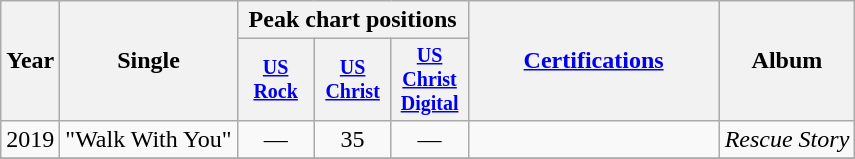<table class="wikitable" style="text-align:center;">
<tr>
<th rowspan="2">Year</th>
<th rowspan="2">Single</th>
<th scope="col" colspan="3">Peak chart positions</th>
<th scope="col" rowspan="2" style="width:10em;"><a href='#'>Certifications</a></th>
<th scope="col" rowspan="2">Album</th>
</tr>
<tr style="font-size:smaller;">
<th width="45"><a href='#'>US<br>Rock</a><br></th>
<th width="45"><a href='#'>US<br>Christ</a><br></th>
<th width="45"><a href='#'>US<br>Christ Digital</a><br></th>
</tr>
<tr>
<td>2019</td>
<td align="left">"Walk With You"</td>
<td>—</td>
<td>35</td>
<td>—</td>
<td></td>
<td><em>Rescue Story</em></td>
</tr>
<tr>
</tr>
</table>
